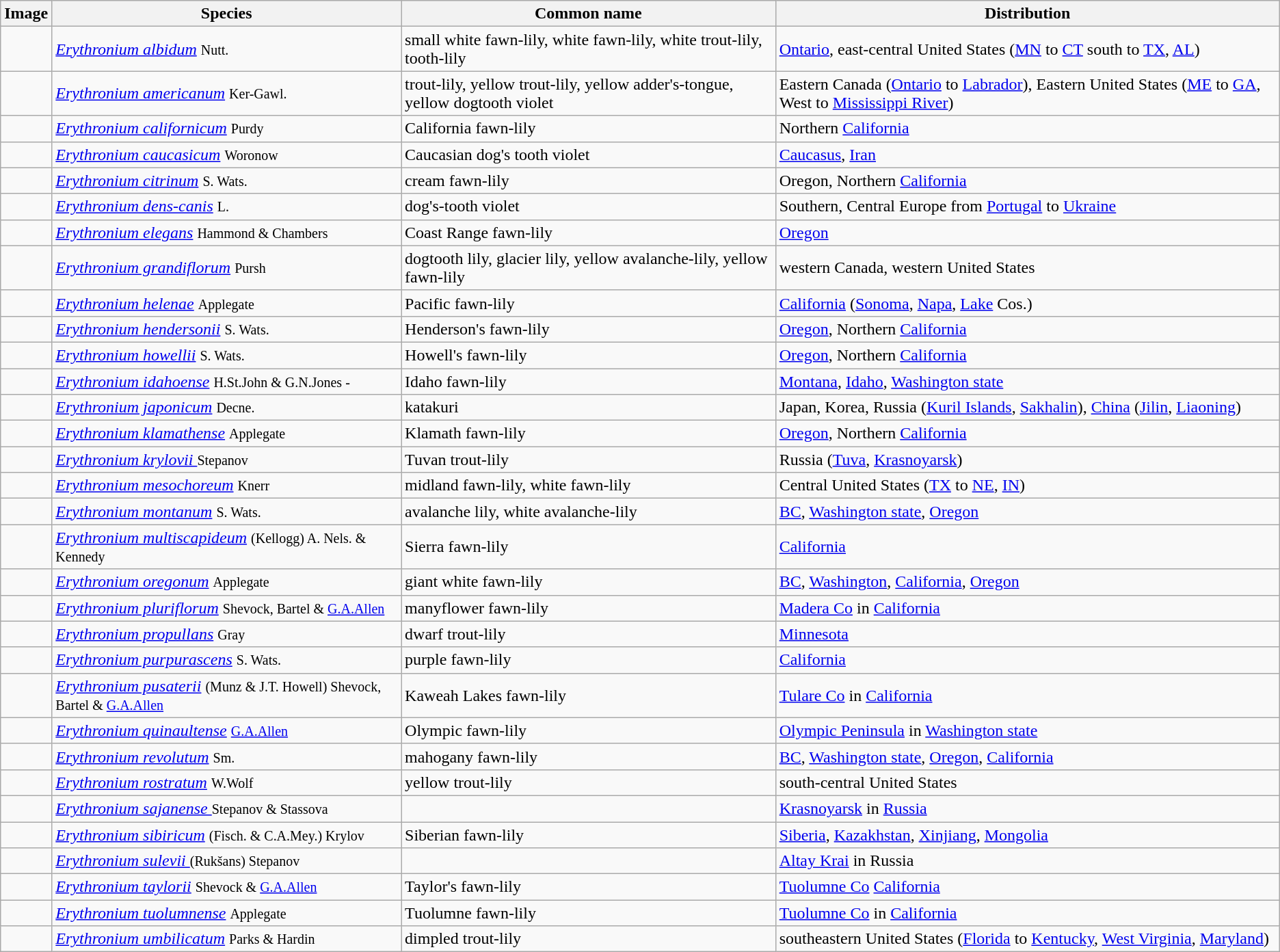<table class="wikitable sortable">
<tr>
<th>Image</th>
<th>Species</th>
<th>Common name</th>
<th>Distribution</th>
</tr>
<tr>
<td></td>
<td><em><a href='#'>Erythronium albidum</a></em> <small>Nutt.</small></td>
<td>small white fawn-lily, white fawn-lily, white trout-lily, tooth-lily</td>
<td><a href='#'>Ontario</a>, east-central United States (<a href='#'>MN</a> to <a href='#'>CT</a> south to <a href='#'>TX</a>, <a href='#'>AL</a>)</td>
</tr>
<tr>
<td></td>
<td><em><a href='#'>Erythronium americanum</a></em> <small>Ker-Gawl.</small></td>
<td>trout-lily, yellow trout-lily, yellow adder's-tongue, yellow dogtooth violet</td>
<td>Eastern Canada (<a href='#'>Ontario</a> to <a href='#'>Labrador</a>), Eastern United States (<a href='#'>ME</a> to <a href='#'>GA</a>, West to <a href='#'>Mississippi River</a>)</td>
</tr>
<tr>
<td></td>
<td><em><a href='#'>Erythronium californicum</a></em> <small>Purdy</small></td>
<td>California fawn-lily</td>
<td>Northern <a href='#'>California</a></td>
</tr>
<tr>
<td></td>
<td><em><a href='#'>Erythronium caucasicum</a></em> <small>Woronow</small></td>
<td>Caucasian dog's tooth violet</td>
<td><a href='#'>Caucasus</a>, <a href='#'>Iran</a></td>
</tr>
<tr>
<td></td>
<td><em><a href='#'>Erythronium citrinum</a></em> <small>S. Wats.</small></td>
<td>cream fawn-lily</td>
<td>Oregon, Northern <a href='#'>California</a></td>
</tr>
<tr>
<td></td>
<td><em><a href='#'>Erythronium dens-canis</a></em> <small>L.</small></td>
<td>dog's-tooth violet</td>
<td>Southern, Central Europe from <a href='#'>Portugal</a> to <a href='#'>Ukraine</a></td>
</tr>
<tr>
<td></td>
<td><em><a href='#'>Erythronium elegans</a></em> <small>Hammond & Chambers</small></td>
<td>Coast Range fawn-lily</td>
<td><a href='#'>Oregon</a></td>
</tr>
<tr>
<td></td>
<td><em><a href='#'>Erythronium grandiflorum</a></em> <small>Pursh</small></td>
<td>dogtooth lily, glacier lily, yellow avalanche-lily, yellow fawn-lily</td>
<td>western Canada, western United States</td>
</tr>
<tr>
<td></td>
<td><em><a href='#'>Erythronium helenae</a></em> <small>Applegate</small></td>
<td>Pacific fawn-lily</td>
<td><a href='#'>California</a> (<a href='#'>Sonoma</a>, <a href='#'>Napa</a>, <a href='#'>Lake</a> Cos.)</td>
</tr>
<tr>
<td></td>
<td><em><a href='#'>Erythronium hendersonii</a></em> <small>S. Wats.</small></td>
<td>Henderson's fawn-lily</td>
<td><a href='#'>Oregon</a>, Northern <a href='#'>California</a></td>
</tr>
<tr>
<td></td>
<td><em><a href='#'>Erythronium howellii</a></em> <small>S. Wats.</small></td>
<td>Howell's fawn-lily</td>
<td><a href='#'>Oregon</a>, Northern <a href='#'>California</a></td>
</tr>
<tr>
<td></td>
<td><em><a href='#'>Erythronium idahoense</a></em> <small>H.St.John & G.N.Jones -</small></td>
<td>Idaho fawn-lily</td>
<td><a href='#'>Montana</a>, <a href='#'>Idaho</a>, <a href='#'>Washington state</a></td>
</tr>
<tr>
<td></td>
<td><em><a href='#'>Erythronium japonicum</a></em> <small>Decne.</small></td>
<td>katakuri</td>
<td>Japan, Korea, Russia (<a href='#'>Kuril Islands</a>, <a href='#'>Sakhalin</a>), <a href='#'>China</a> (<a href='#'>Jilin</a>, <a href='#'>Liaoning</a>)</td>
</tr>
<tr>
<td></td>
<td><em><a href='#'>Erythronium klamathense</a></em> <small>Applegate</small></td>
<td>Klamath fawn-lily</td>
<td><a href='#'>Oregon</a>, Northern <a href='#'>California</a></td>
</tr>
<tr>
<td></td>
<td><em><a href='#'>Erythronium krylovii </a></em> <small>Stepanov</small></td>
<td>Tuvan trout-lily</td>
<td>Russia (<a href='#'>Tuva</a>, <a href='#'>Krasnoyarsk</a>)</td>
</tr>
<tr>
<td></td>
<td><em><a href='#'>Erythronium mesochoreum</a></em> <small>Knerr</small></td>
<td>midland fawn-lily, white fawn-lily</td>
<td>Central United States (<a href='#'>TX</a> to <a href='#'>NE</a>, <a href='#'>IN</a>)</td>
</tr>
<tr>
<td></td>
<td><em><a href='#'>Erythronium montanum</a></em> <small>S. Wats.</small></td>
<td>avalanche lily, white avalanche-lily</td>
<td><a href='#'>BC</a>, <a href='#'>Washington state</a>, <a href='#'>Oregon</a></td>
</tr>
<tr>
<td></td>
<td><em><a href='#'>Erythronium multiscapideum</a></em> <small>(Kellogg) A. Nels. & Kennedy</small></td>
<td>Sierra fawn-lily</td>
<td><a href='#'>California</a></td>
</tr>
<tr>
<td></td>
<td><em><a href='#'>Erythronium oregonum</a></em> <small>Applegate</small></td>
<td>giant white fawn-lily</td>
<td><a href='#'>BC</a>, <a href='#'>Washington</a>, <a href='#'>California</a>, <a href='#'>Oregon</a></td>
</tr>
<tr>
<td></td>
<td><em><a href='#'>Erythronium pluriflorum</a></em> <small>Shevock, Bartel & <a href='#'>G.A.Allen</a></small></td>
<td>manyflower fawn-lily</td>
<td><a href='#'>Madera Co</a> in <a href='#'>California</a></td>
</tr>
<tr>
<td></td>
<td><em><a href='#'>Erythronium propullans</a></em> <small>Gray</small></td>
<td>dwarf trout-lily</td>
<td><a href='#'>Minnesota</a></td>
</tr>
<tr>
<td></td>
<td><em><a href='#'>Erythronium purpurascens</a></em> <small>S. Wats.</small></td>
<td>purple fawn-lily</td>
<td><a href='#'>California</a></td>
</tr>
<tr>
<td></td>
<td><em><a href='#'>Erythronium pusaterii</a></em> <small>(Munz & J.T. Howell) Shevock, Bartel & <a href='#'>G.A.Allen</a></small></td>
<td>Kaweah Lakes fawn-lily</td>
<td><a href='#'>Tulare Co</a> in <a href='#'>California</a></td>
</tr>
<tr>
<td></td>
<td><em><a href='#'>Erythronium quinaultense</a></em> <small><a href='#'>G.A.Allen</a></small></td>
<td>Olympic fawn-lily</td>
<td><a href='#'>Olympic Peninsula</a> in <a href='#'>Washington state</a></td>
</tr>
<tr>
<td></td>
<td><em><a href='#'>Erythronium revolutum</a></em> <small>Sm.</small></td>
<td>mahogany fawn-lily</td>
<td><a href='#'>BC</a>, <a href='#'>Washington state</a>, <a href='#'>Oregon</a>, <a href='#'>California</a></td>
</tr>
<tr>
<td></td>
<td><em><a href='#'>Erythronium rostratum</a></em> <small>W.Wolf</small></td>
<td>yellow trout-lily</td>
<td>south-central United States</td>
</tr>
<tr>
<td></td>
<td><em><a href='#'>Erythronium sajanense </a></em> <small>Stepanov & Stassova</small></td>
<td></td>
<td><a href='#'>Krasnoyarsk</a> in <a href='#'>Russia</a></td>
</tr>
<tr>
<td></td>
<td><em><a href='#'>Erythronium sibiricum</a></em> <small>(Fisch. & C.A.Mey.) Krylov</small></td>
<td>Siberian fawn-lily</td>
<td><a href='#'>Siberia</a>, <a href='#'>Kazakhstan</a>, <a href='#'>Xinjiang</a>, <a href='#'>Mongolia</a></td>
</tr>
<tr>
<td></td>
<td><em><a href='#'>Erythronium sulevii </a></em> <small>(Rukšans) Stepanov</small></td>
<td></td>
<td><a href='#'>Altay Krai</a> in Russia</td>
</tr>
<tr>
<td></td>
<td><em><a href='#'>Erythronium taylorii</a></em> <small>Shevock & <a href='#'>G.A.Allen</a></small></td>
<td>Taylor's fawn-lily</td>
<td><a href='#'>Tuolumne Co</a> <a href='#'>California</a></td>
</tr>
<tr>
<td></td>
<td><em><a href='#'>Erythronium tuolumnense</a></em> <small>Applegate</small></td>
<td>Tuolumne fawn-lily</td>
<td><a href='#'>Tuolumne Co</a> in <a href='#'>California</a></td>
</tr>
<tr>
<td></td>
<td><em><a href='#'>Erythronium umbilicatum</a></em> <small>Parks & Hardin</small></td>
<td>dimpled trout-lily</td>
<td>southeastern United States (<a href='#'>Florida</a> to <a href='#'>Kentucky</a>, <a href='#'>West Virginia</a>, <a href='#'>Maryland</a>)</td>
</tr>
</table>
